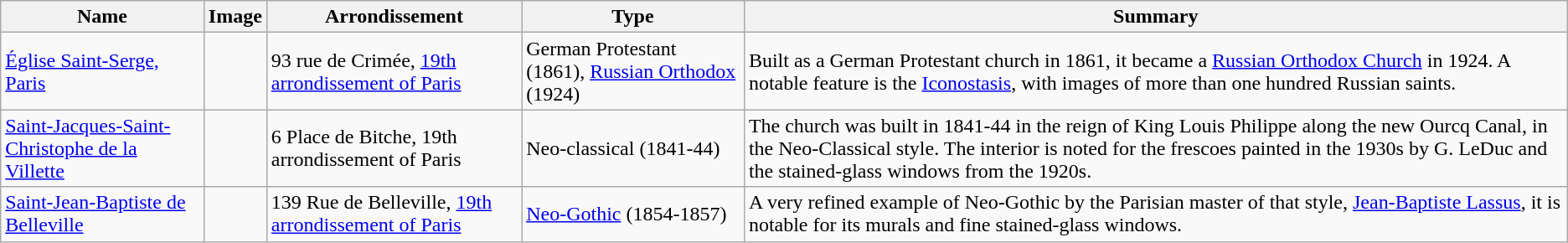<table class="wikitable sortable">
<tr>
<th>Name</th>
<th>Image</th>
<th>Arrondissement</th>
<th>Type</th>
<th>Summary</th>
</tr>
<tr>
<td><a href='#'>Église Saint-Serge, Paris</a></td>
<td></td>
<td>93 rue de Crimée, <a href='#'>19th arrondissement of Paris</a></td>
<td>German Protestant (1861), <a href='#'>Russian Orthodox</a> (1924)</td>
<td>Built as a German Protestant church in 1861, it became a <a href='#'>Russian Orthodox Church</a> in 1924. A notable feature is the <a href='#'>Iconostasis</a>, with images of more than one hundred Russian saints.</td>
</tr>
<tr>
<td><a href='#'>Saint-Jacques-Saint-Christophe de la Villette</a></td>
<td></td>
<td>6 Place de Bitche, 19th arrondissement of Paris</td>
<td>Neo-classical (1841-44)</td>
<td>The church was built in 1841-44 in the reign of  King Louis Philippe along the new Ourcq Canal, in the  Neo-Classical style. The interior is noted for the frescoes painted in the 1930s by G. LeDuc and the stained-glass windows from the 1920s.</td>
</tr>
<tr>
<td><a href='#'>Saint-Jean-Baptiste de Belleville</a></td>
<td></td>
<td>139 Rue de Belleville,  <a href='#'>19th arrondissement of Paris</a></td>
<td><a href='#'>Neo-Gothic</a> (1854-1857)</td>
<td>A very refined example of Neo-Gothic by the Parisian master of that style, <a href='#'>Jean-Baptiste Lassus</a>, it is notable for its murals and fine stained-glass windows.</td>
</tr>
</table>
